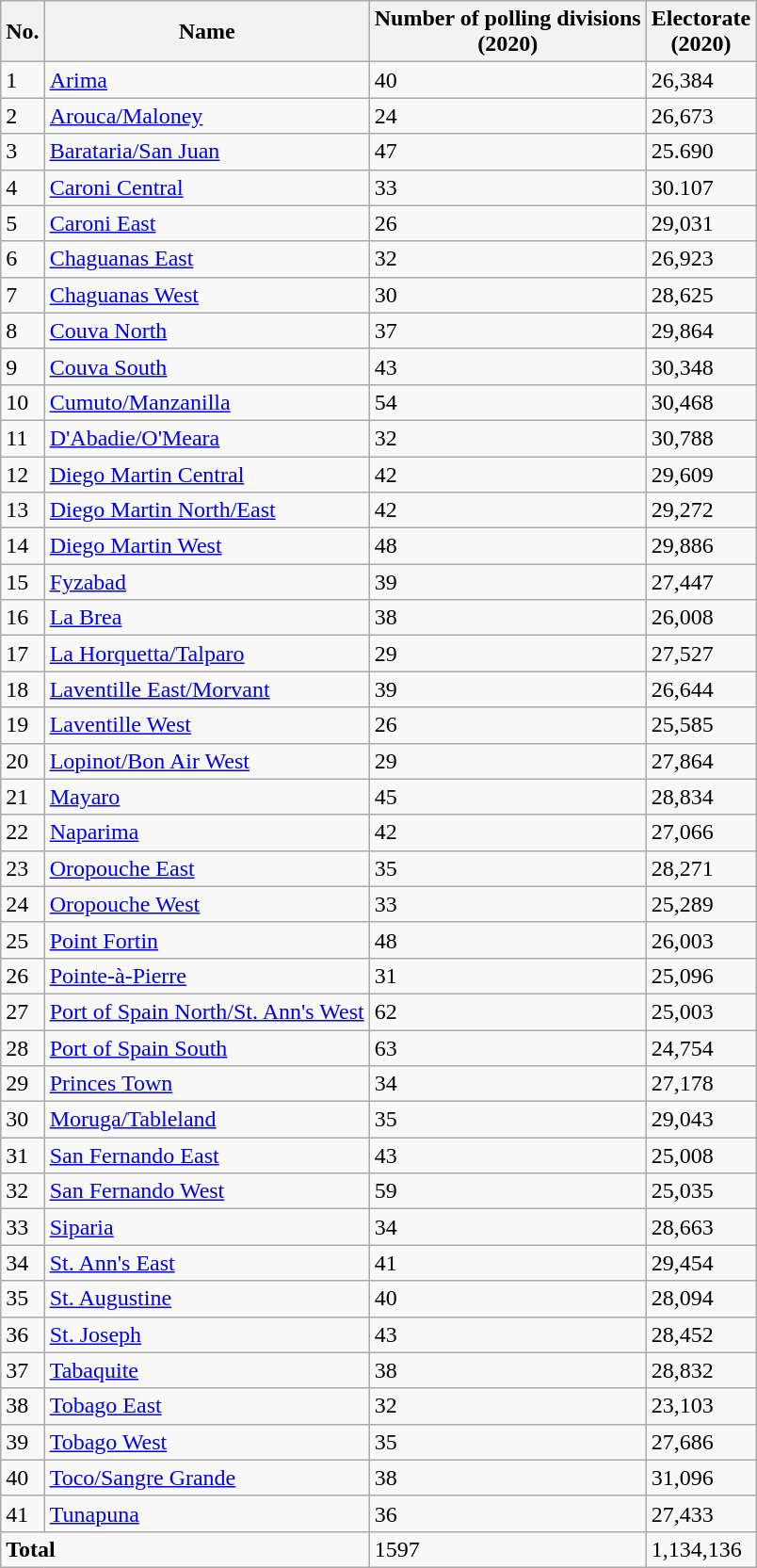<table class="wikitable sortable">
<tr>
<th scope=col>No.</th>
<th scope=col>Name</th>
<th scope=col>Number of polling divisions<br>(2020)</th>
<th scope=col>Electorate<br>(2020)</th>
</tr>
<tr>
<td>1</td>
<td><a href='#'>Arima</a></td>
<td>40</td>
<td>26,384</td>
</tr>
<tr>
<td>2</td>
<td><a href='#'>Arouca/Maloney</a></td>
<td>24</td>
<td>26,673</td>
</tr>
<tr>
<td>3</td>
<td><a href='#'>Barataria/San Juan</a></td>
<td>47</td>
<td>25.690</td>
</tr>
<tr>
<td>4</td>
<td><a href='#'>Caroni Central</a></td>
<td>33</td>
<td>30.107</td>
</tr>
<tr>
<td>5</td>
<td><a href='#'>Caroni East</a></td>
<td>26</td>
<td>29,031</td>
</tr>
<tr>
<td>6</td>
<td><a href='#'>Chaguanas East</a></td>
<td>32</td>
<td>26,923</td>
</tr>
<tr>
<td>7</td>
<td><a href='#'>Chaguanas West</a></td>
<td>30</td>
<td>28,625</td>
</tr>
<tr>
<td>8</td>
<td><a href='#'>Couva North</a></td>
<td>37</td>
<td>29,864</td>
</tr>
<tr>
<td>9</td>
<td><a href='#'>Couva South</a></td>
<td>43</td>
<td>30,348</td>
</tr>
<tr>
<td>10</td>
<td><a href='#'>Cumuto/Manzanilla</a></td>
<td>54</td>
<td>30,468</td>
</tr>
<tr>
<td>11</td>
<td><a href='#'>D'Abadie/O'Meara</a></td>
<td>32</td>
<td>30,788</td>
</tr>
<tr>
<td>12</td>
<td><a href='#'>Diego Martin Central</a></td>
<td>42</td>
<td>29,609</td>
</tr>
<tr>
<td>13</td>
<td><a href='#'>Diego Martin North/East</a></td>
<td>42</td>
<td>29,272</td>
</tr>
<tr>
<td>14</td>
<td><a href='#'>Diego Martin West</a></td>
<td>48</td>
<td>29,886</td>
</tr>
<tr>
<td>15</td>
<td><a href='#'>Fyzabad</a></td>
<td>39</td>
<td>27,447</td>
</tr>
<tr>
<td>16</td>
<td><a href='#'>La Brea</a></td>
<td>38</td>
<td>26,008</td>
</tr>
<tr>
<td>17</td>
<td><a href='#'>La Horquetta/Talparo</a></td>
<td>29</td>
<td>27,527</td>
</tr>
<tr>
<td>18</td>
<td><a href='#'>Laventille East/Morvant</a></td>
<td>39</td>
<td>26,644</td>
</tr>
<tr>
<td>19</td>
<td><a href='#'>Laventille West</a></td>
<td>26</td>
<td>25,585</td>
</tr>
<tr>
<td>20</td>
<td><a href='#'>Lopinot/Bon Air West</a></td>
<td>29</td>
<td>27,864</td>
</tr>
<tr>
<td>21</td>
<td><a href='#'>Mayaro</a></td>
<td>45</td>
<td>28,834</td>
</tr>
<tr>
<td>22</td>
<td><a href='#'>Naparima</a></td>
<td>42</td>
<td>27,066</td>
</tr>
<tr>
<td>23</td>
<td><a href='#'>Oropouche East</a></td>
<td>35</td>
<td>28,271</td>
</tr>
<tr>
<td>24</td>
<td><a href='#'>Oropouche West</a></td>
<td>33</td>
<td>25,289</td>
</tr>
<tr>
<td>25</td>
<td><a href='#'>Point Fortin</a></td>
<td>48</td>
<td>26,003</td>
</tr>
<tr>
<td>26</td>
<td><a href='#'>Pointe-à-Pierre</a></td>
<td>31</td>
<td>25,096</td>
</tr>
<tr>
<td>27</td>
<td><a href='#'>Port of Spain North/St. Ann's West</a></td>
<td>62</td>
<td>25,003</td>
</tr>
<tr>
<td>28</td>
<td><a href='#'>Port of Spain South</a></td>
<td>63</td>
<td>24,754</td>
</tr>
<tr>
<td>29</td>
<td><a href='#'>Princes Town</a></td>
<td>34</td>
<td>27,178</td>
</tr>
<tr>
<td>30</td>
<td><a href='#'>Moruga/Tableland</a></td>
<td>35</td>
<td>29,043</td>
</tr>
<tr>
<td>31</td>
<td><a href='#'>San Fernando East</a></td>
<td>43</td>
<td>25,008</td>
</tr>
<tr>
<td>32</td>
<td><a href='#'>San Fernando West</a></td>
<td>59</td>
<td>25,035</td>
</tr>
<tr>
<td>33</td>
<td><a href='#'>Siparia</a></td>
<td>34</td>
<td>28,663</td>
</tr>
<tr>
<td>34</td>
<td><a href='#'>St. Ann's East</a></td>
<td>41</td>
<td>29,454</td>
</tr>
<tr>
<td>35</td>
<td><a href='#'>St. Augustine</a></td>
<td>40</td>
<td>28,094</td>
</tr>
<tr>
<td>36</td>
<td><a href='#'>St. Joseph</a></td>
<td>43</td>
<td>28,452</td>
</tr>
<tr>
<td>37</td>
<td><a href='#'>Tabaquite</a></td>
<td>38</td>
<td>28,832</td>
</tr>
<tr>
<td>38</td>
<td><a href='#'>Tobago East</a></td>
<td>32</td>
<td>23,103</td>
</tr>
<tr>
<td>39</td>
<td><a href='#'>Tobago West</a></td>
<td>35</td>
<td>27,686</td>
</tr>
<tr>
<td>40</td>
<td><a href='#'>Toco/Sangre Grande</a></td>
<td>38</td>
<td>31,096</td>
</tr>
<tr>
<td>41</td>
<td><a href='#'>Tunapuna</a></td>
<td>36</td>
<td>27,433</td>
</tr>
<tr>
<td colspan="2"><strong>Total</strong></td>
<td>1597</td>
<td>1,134,136</td>
</tr>
</table>
